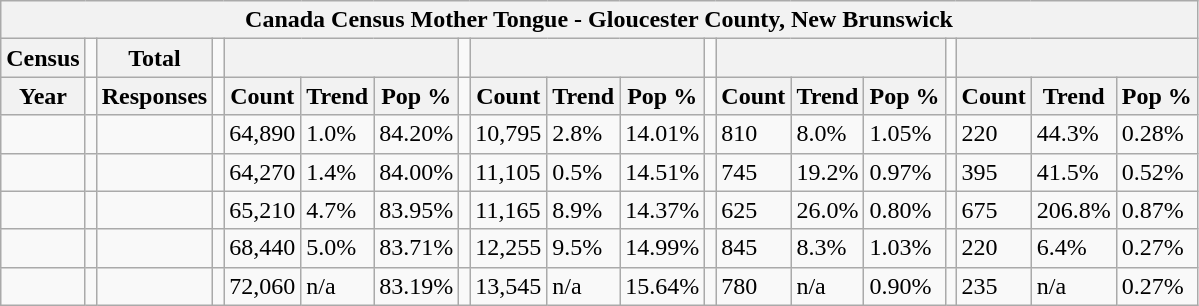<table class="wikitable">
<tr>
<th colspan="19">Canada Census Mother Tongue - Gloucester County, New Brunswick</th>
</tr>
<tr>
<th>Census</th>
<td></td>
<th>Total</th>
<td colspan="1"></td>
<th colspan="3"></th>
<td colspan="1"></td>
<th colspan="3"></th>
<td colspan="1"></td>
<th colspan="3"></th>
<td colspan="1"></td>
<th colspan="3"></th>
</tr>
<tr>
<th>Year</th>
<td></td>
<th>Responses</th>
<td></td>
<th>Count</th>
<th>Trend</th>
<th>Pop %</th>
<td></td>
<th>Count</th>
<th>Trend</th>
<th>Pop %</th>
<td></td>
<th>Count</th>
<th>Trend</th>
<th>Pop %</th>
<td></td>
<th>Count</th>
<th>Trend</th>
<th>Pop %</th>
</tr>
<tr>
<td></td>
<td></td>
<td></td>
<td></td>
<td>64,890</td>
<td> 1.0%</td>
<td>84.20%</td>
<td></td>
<td>10,795</td>
<td> 2.8%</td>
<td>14.01%</td>
<td></td>
<td>810</td>
<td> 8.0%</td>
<td>1.05%</td>
<td></td>
<td>220</td>
<td> 44.3%</td>
<td>0.28%</td>
</tr>
<tr>
<td></td>
<td></td>
<td></td>
<td></td>
<td>64,270</td>
<td> 1.4%</td>
<td>84.00%</td>
<td></td>
<td>11,105</td>
<td> 0.5%</td>
<td>14.51%</td>
<td></td>
<td>745</td>
<td> 19.2%</td>
<td>0.97%</td>
<td></td>
<td>395</td>
<td> 41.5%</td>
<td>0.52%</td>
</tr>
<tr>
<td></td>
<td></td>
<td></td>
<td></td>
<td>65,210</td>
<td> 4.7%</td>
<td>83.95%</td>
<td></td>
<td>11,165</td>
<td> 8.9%</td>
<td>14.37%</td>
<td></td>
<td>625</td>
<td> 26.0%</td>
<td>0.80%</td>
<td></td>
<td>675</td>
<td> 206.8%</td>
<td>0.87%</td>
</tr>
<tr>
<td></td>
<td></td>
<td></td>
<td></td>
<td>68,440</td>
<td> 5.0%</td>
<td>83.71%</td>
<td></td>
<td>12,255</td>
<td> 9.5%</td>
<td>14.99%</td>
<td></td>
<td>845</td>
<td> 8.3%</td>
<td>1.03%</td>
<td></td>
<td>220</td>
<td> 6.4%</td>
<td>0.27%</td>
</tr>
<tr>
<td></td>
<td></td>
<td></td>
<td></td>
<td>72,060</td>
<td>n/a</td>
<td>83.19%</td>
<td></td>
<td>13,545</td>
<td>n/a</td>
<td>15.64%</td>
<td></td>
<td>780</td>
<td>n/a</td>
<td>0.90%</td>
<td></td>
<td>235</td>
<td>n/a</td>
<td>0.27%</td>
</tr>
</table>
